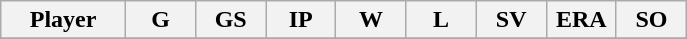<table class="wikitable sortable">
<tr>
<th bgcolor="#DDDDFF" width="16%">Player</th>
<th bgcolor="#DDDDFF" width="9%">G</th>
<th bgcolor="#DDDDFF" width="9%">GS</th>
<th bgcolor="#DDDDFF" width="9%">IP</th>
<th bgcolor="#DDDDFF" width="9%">W</th>
<th bgcolor="#DDDDFF" width="9%">L</th>
<th bgcolor="#DDDDFF" width="9%">SV</th>
<th bgcolor="#DDDDFF" width="9%">ERA</th>
<th bgcolor="#DDDDFF" width="9%">SO</th>
</tr>
<tr>
</tr>
</table>
